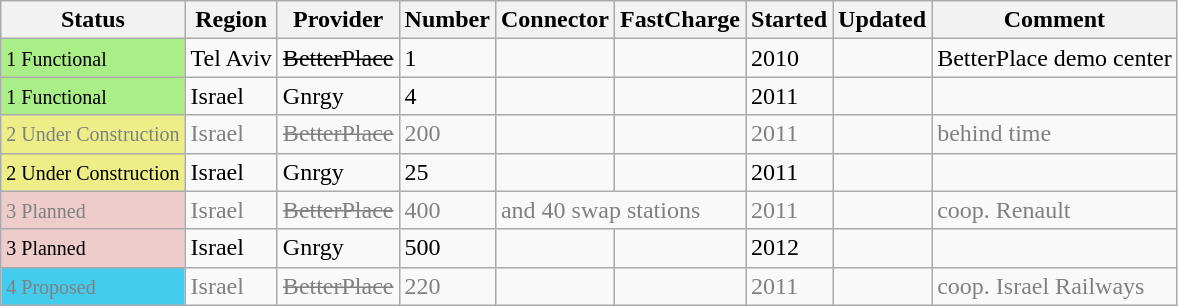<table class="wikitable sortable" style="clear:both;">
<tr>
<th>Status</th>
<th>Region</th>
<th>Provider</th>
<th>Number</th>
<th>Connector</th>
<th>FastCharge</th>
<th>Started</th>
<th>Updated</th>
<th>Comment</th>
</tr>
<tr>
<td style="background: #AE8"><small>1 Functional</small></td>
<td>Tel Aviv</td>
<td><s>BetterPlace</s></td>
<td>1</td>
<td></td>
<td></td>
<td>2010</td>
<td></td>
<td>BetterPlace demo center</td>
</tr>
<tr>
<td style="background: #AE8"><small>1 Functional</small></td>
<td>Israel</td>
<td>Gnrgy</td>
<td>4</td>
<td></td>
<td></td>
<td>2011</td>
<td></td>
<td></td>
</tr>
<tr style="color: gray">
<td style="background: #EE8"><small>2 Under Construction</small></td>
<td>Israel</td>
<td><s>BetterPlace</s></td>
<td>200</td>
<td></td>
<td></td>
<td>2011</td>
<td></td>
<td>behind time</td>
</tr>
<tr>
<td style="background: #EE8"><small>2 Under Construction</small></td>
<td>Israel</td>
<td>Gnrgy</td>
<td>25</td>
<td></td>
<td></td>
<td>2011</td>
<td></td>
<td></td>
</tr>
<tr style="color: gray">
<td style="background: #ECC"><small>3 Planned</small></td>
<td>Israel</td>
<td><s>BetterPlace</s></td>
<td>400</td>
<td colspan="2">and 40 swap stations</td>
<td>2011</td>
<td></td>
<td>coop. Renault</td>
</tr>
<tr>
<td style="background: #ECC"><small>3 Planned</small></td>
<td>Israel</td>
<td>Gnrgy</td>
<td>500</td>
<td></td>
<td></td>
<td>2012</td>
<td></td>
</tr>
<tr style="color: gray">
<td style="background: #4CE"><small>4 Proposed</small></td>
<td>Israel</td>
<td><s>BetterPlace</s></td>
<td>220</td>
<td></td>
<td></td>
<td>2011</td>
<td></td>
<td>coop. Israel Railways</td>
</tr>
</table>
